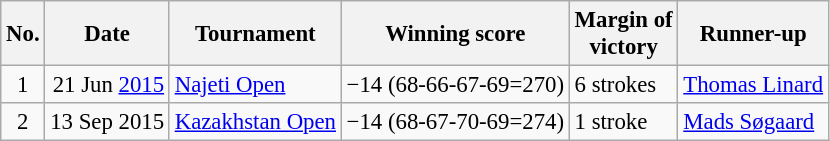<table class="wikitable" style="font-size:95%;">
<tr>
<th>No.</th>
<th>Date</th>
<th>Tournament</th>
<th>Winning score</th>
<th>Margin of<br>victory</th>
<th>Runner-up</th>
</tr>
<tr>
<td align=center>1</td>
<td align=right>21 Jun <a href='#'>2015</a></td>
<td><a href='#'>Najeti Open</a></td>
<td>−14 (68-66-67-69=270)</td>
<td>6 strokes</td>
<td> <a href='#'>Thomas Linard</a></td>
</tr>
<tr>
<td align=center>2</td>
<td align=right>13 Sep 2015</td>
<td><a href='#'>Kazakhstan Open</a></td>
<td>−14 (68-67-70-69=274)</td>
<td>1 stroke</td>
<td> <a href='#'>Mads Søgaard</a></td>
</tr>
</table>
